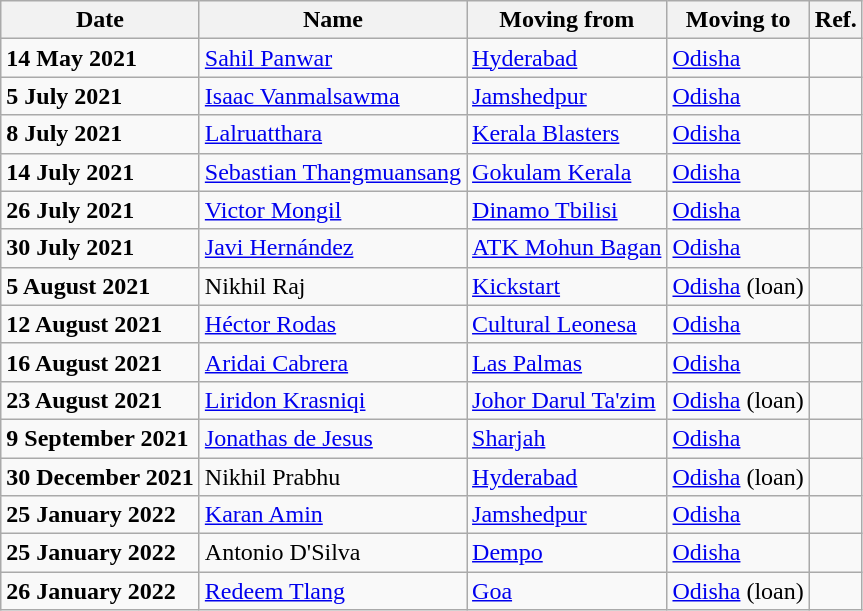<table class="wikitable plainrowheaders" style="text-align:center; text-align:left">
<tr>
<th>Date</th>
<th>Name</th>
<th>Moving from</th>
<th>Moving to</th>
<th>Ref.</th>
</tr>
<tr>
<td><strong>14 May 2021</strong></td>
<td> <a href='#'>Sahil Panwar</a></td>
<td><a href='#'>Hyderabad</a></td>
<td><a href='#'>Odisha</a></td>
<td></td>
</tr>
<tr>
<td><strong>5 July 2021</strong></td>
<td> <a href='#'>Isaac Vanmalsawma</a></td>
<td><a href='#'>Jamshedpur</a></td>
<td><a href='#'>Odisha</a></td>
<td></td>
</tr>
<tr>
<td><strong>8 July 2021</strong></td>
<td> <a href='#'>Lalruatthara</a></td>
<td><a href='#'>Kerala Blasters</a></td>
<td><a href='#'>Odisha</a></td>
<td></td>
</tr>
<tr>
<td><strong>14 July 2021</strong></td>
<td> <a href='#'>Sebastian Thangmuansang</a></td>
<td> <a href='#'>Gokulam Kerala</a></td>
<td><a href='#'>Odisha</a></td>
<td></td>
</tr>
<tr>
<td><strong>26 July 2021</strong></td>
<td> <a href='#'>Victor Mongil</a></td>
<td> <a href='#'>Dinamo Tbilisi</a></td>
<td><a href='#'>Odisha</a></td>
<td></td>
</tr>
<tr>
<td><strong>30 July 2021</strong></td>
<td> <a href='#'>Javi Hernández</a></td>
<td><a href='#'>ATK Mohun Bagan</a></td>
<td><a href='#'>Odisha</a></td>
<td></td>
</tr>
<tr>
<td><strong>5 August 2021</strong></td>
<td> Nikhil Raj</td>
<td> <a href='#'>Kickstart</a></td>
<td><a href='#'>Odisha</a> (loan)</td>
<td></td>
</tr>
<tr>
<td><strong>12 August 2021</strong></td>
<td> <a href='#'>Héctor Rodas</a></td>
<td> <a href='#'>Cultural Leonesa</a></td>
<td><a href='#'>Odisha</a></td>
<td></td>
</tr>
<tr>
<td><strong>16 August 2021</strong></td>
<td> <a href='#'>Aridai Cabrera</a></td>
<td> <a href='#'>Las Palmas</a></td>
<td><a href='#'>Odisha</a></td>
<td></td>
</tr>
<tr>
<td><strong>23 August 2021</strong></td>
<td> <a href='#'>Liridon Krasniqi</a></td>
<td> <a href='#'>Johor Darul Ta'zim</a></td>
<td><a href='#'>Odisha</a> (loan)</td>
<td></td>
</tr>
<tr>
<td><strong>9 September 2021</strong></td>
<td> <a href='#'>Jonathas de Jesus</a></td>
<td> <a href='#'>Sharjah</a></td>
<td><a href='#'>Odisha</a></td>
<td></td>
</tr>
<tr>
<td><strong>30 December 2021</strong></td>
<td> Nikhil Prabhu</td>
<td><a href='#'>Hyderabad</a></td>
<td><a href='#'>Odisha</a> (loan)</td>
<td></td>
</tr>
<tr>
<td><strong>25 January 2022</strong></td>
<td> <a href='#'>Karan Amin</a></td>
<td><a href='#'>Jamshedpur</a></td>
<td><a href='#'>Odisha</a></td>
<td></td>
</tr>
<tr>
<td><strong>25 January 2022</strong></td>
<td> Antonio D'Silva</td>
<td> <a href='#'>Dempo</a></td>
<td><a href='#'>Odisha</a></td>
<td></td>
</tr>
<tr>
<td><strong>26 January 2022</strong></td>
<td> <a href='#'>Redeem Tlang</a></td>
<td><a href='#'>Goa</a></td>
<td><a href='#'>Odisha</a> (loan)</td>
<td></td>
</tr>
</table>
